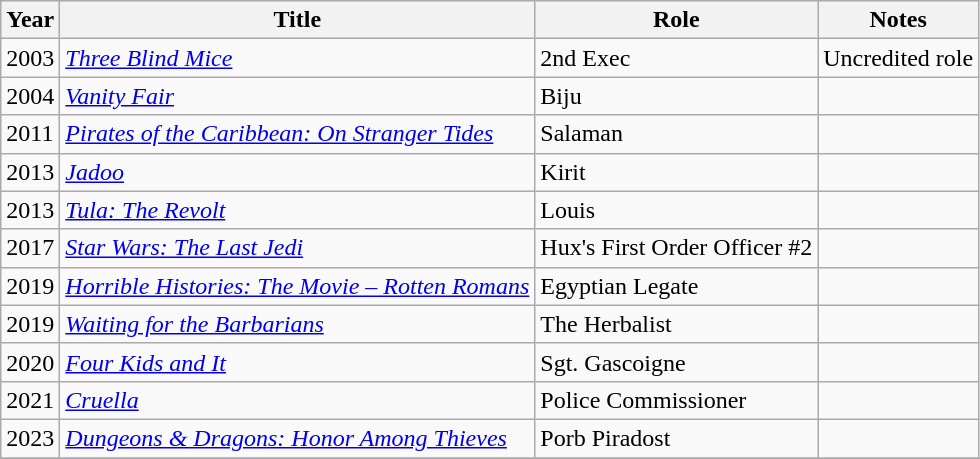<table class="wikitable sortable">
<tr>
<th>Year</th>
<th>Title</th>
<th>Role</th>
<th class="unsortable">Notes</th>
</tr>
<tr>
<td>2003</td>
<td><em><a href='#'>Three Blind Mice</a></em></td>
<td>2nd Exec</td>
<td>Uncredited role</td>
</tr>
<tr>
<td>2004</td>
<td><em><a href='#'>Vanity Fair</a></em></td>
<td>Biju</td>
<td></td>
</tr>
<tr>
<td>2011</td>
<td><em><a href='#'>Pirates of the Caribbean: On Stranger Tides</a></em></td>
<td>Salaman</td>
<td></td>
</tr>
<tr>
<td>2013</td>
<td><em><a href='#'>Jadoo</a></em></td>
<td>Kirit</td>
<td></td>
</tr>
<tr>
<td>2013</td>
<td><em><a href='#'>Tula: The Revolt</a></em></td>
<td>Louis</td>
<td></td>
</tr>
<tr>
<td>2017</td>
<td><em><a href='#'>Star Wars: The Last Jedi</a></em></td>
<td>Hux's First Order Officer #2</td>
<td></td>
</tr>
<tr>
<td>2019</td>
<td><em><a href='#'>Horrible Histories: The Movie – Rotten Romans</a></em></td>
<td>Egyptian Legate</td>
<td></td>
</tr>
<tr>
<td>2019</td>
<td><em><a href='#'>Waiting for the Barbarians</a></em></td>
<td>The Herbalist</td>
<td></td>
</tr>
<tr>
<td>2020</td>
<td><em><a href='#'>Four Kids and It</a></em></td>
<td>Sgt. Gascoigne</td>
<td></td>
</tr>
<tr>
<td>2021</td>
<td><em><a href='#'>Cruella</a></em></td>
<td>Police Commissioner</td>
<td></td>
</tr>
<tr>
<td>2023</td>
<td><em><a href='#'>Dungeons & Dragons: Honor Among Thieves</a></em></td>
<td>Porb Piradost</td>
<td></td>
</tr>
<tr>
</tr>
</table>
